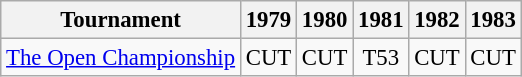<table class="wikitable" style="font-size:95%;text-align:center;">
<tr>
<th>Tournament</th>
<th>1979</th>
<th>1980</th>
<th>1981</th>
<th>1982</th>
<th>1983</th>
</tr>
<tr>
<td align=left><a href='#'>The Open Championship</a></td>
<td>CUT</td>
<td>CUT</td>
<td>T53</td>
<td>CUT</td>
<td>CUT</td>
</tr>
</table>
